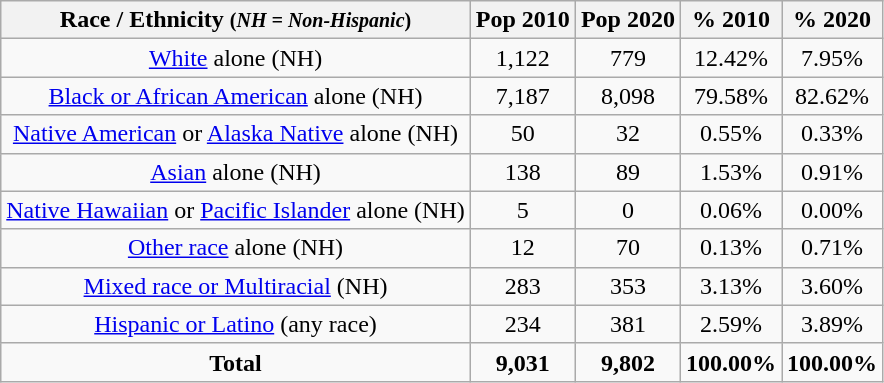<table class="wikitable" style="text-align:center;">
<tr>
<th>Race / Ethnicity <small>(<em>NH = Non-Hispanic</em>)</small></th>
<th>Pop 2010</th>
<th>Pop 2020</th>
<th>% 2010</th>
<th>% 2020</th>
</tr>
<tr>
<td><a href='#'>White</a> alone (NH)</td>
<td>1,122</td>
<td>779</td>
<td>12.42%</td>
<td>7.95%</td>
</tr>
<tr>
<td><a href='#'>Black or African American</a> alone (NH)</td>
<td>7,187</td>
<td>8,098</td>
<td>79.58%</td>
<td>82.62%</td>
</tr>
<tr>
<td><a href='#'>Native American</a> or <a href='#'>Alaska Native</a> alone (NH)</td>
<td>50</td>
<td>32</td>
<td>0.55%</td>
<td>0.33%</td>
</tr>
<tr>
<td><a href='#'>Asian</a> alone (NH)</td>
<td>138</td>
<td>89</td>
<td>1.53%</td>
<td>0.91%</td>
</tr>
<tr>
<td><a href='#'>Native Hawaiian</a> or <a href='#'>Pacific Islander</a> alone (NH)</td>
<td>5</td>
<td>0</td>
<td>0.06%</td>
<td>0.00%</td>
</tr>
<tr>
<td><a href='#'>Other race</a> alone (NH)</td>
<td>12</td>
<td>70</td>
<td>0.13%</td>
<td>0.71%</td>
</tr>
<tr>
<td><a href='#'>Mixed race or Multiracial</a> (NH)</td>
<td>283</td>
<td>353</td>
<td>3.13%</td>
<td>3.60%</td>
</tr>
<tr>
<td><a href='#'>Hispanic or Latino</a> (any race)</td>
<td>234</td>
<td>381</td>
<td>2.59%</td>
<td>3.89%</td>
</tr>
<tr>
<td><strong>Total</strong></td>
<td><strong>9,031</strong></td>
<td><strong>9,802</strong></td>
<td><strong>100.00%</strong></td>
<td><strong>100.00%</strong></td>
</tr>
</table>
